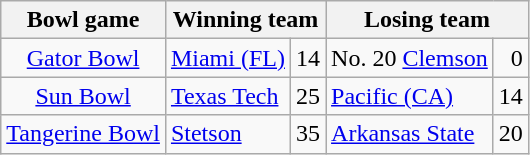<table class="wikitable">
<tr>
<th>Bowl game</th>
<th colspan="2">Winning team</th>
<th colspan="2">Losing team</th>
</tr>
<tr>
<td align=center><a href='#'>Gator Bowl</a></td>
<td><a href='#'>Miami (FL)</a></td>
<td>14</td>
<td>No. 20 <a href='#'>Clemson</a></td>
<td align=right>0</td>
</tr>
<tr>
<td align=center><a href='#'>Sun Bowl</a></td>
<td><a href='#'>Texas Tech</a></td>
<td>25</td>
<td><a href='#'>Pacific (CA)</a></td>
<td>14</td>
</tr>
<tr>
<td align=center><a href='#'>Tangerine Bowl</a></td>
<td><a href='#'>Stetson</a></td>
<td>35</td>
<td><a href='#'>Arkansas State</a></td>
<td>20</td>
</tr>
</table>
